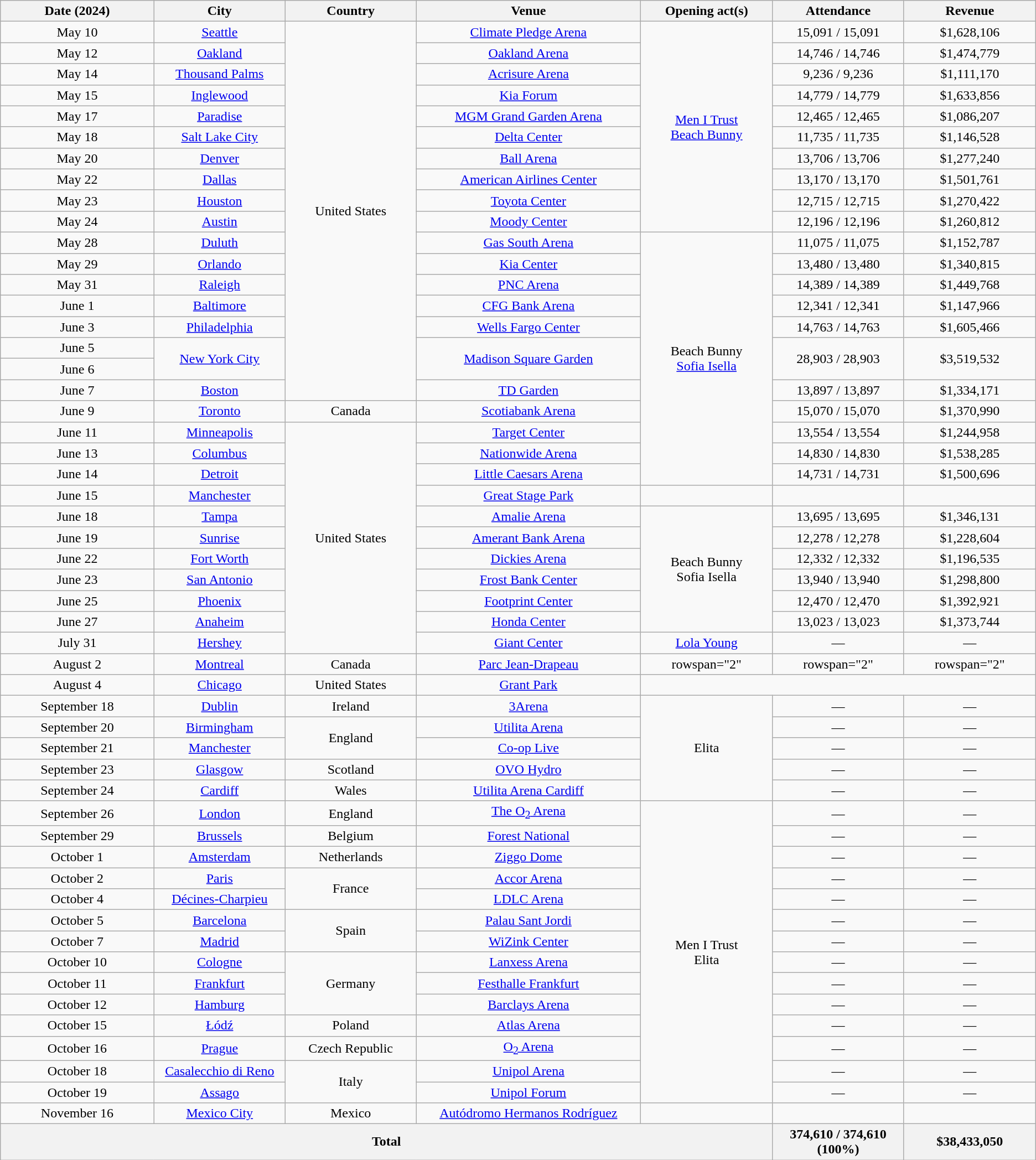<table class="wikitable plainrowheaders" style="text-align:center;">
<tr>
<th scope="col" style="width:12em;">Date (2024)</th>
<th scope="col" style="width:10em;">City</th>
<th scope="col" style="width:10em;">Country</th>
<th scope="col" style="width:18em;">Venue</th>
<th scope="col" style="width:10em;">Opening act(s)</th>
<th scope="col" style="width:10em;">Attendance</th>
<th scope="col" style="width:10em;">Revenue</th>
</tr>
<tr>
<td>May 10</td>
<td><a href='#'>Seattle</a></td>
<td rowspan="18">United States</td>
<td><a href='#'>Climate Pledge Arena</a></td>
<td rowspan="10"><a href='#'>Men I Trust</a> <br> <a href='#'>Beach Bunny</a></td>
<td>15,091 / 15,091</td>
<td>$1,628,106</td>
</tr>
<tr>
<td>May 12</td>
<td><a href='#'>Oakland</a></td>
<td><a href='#'>Oakland Arena</a></td>
<td>14,746 / 14,746</td>
<td>$1,474,779</td>
</tr>
<tr>
<td>May 14</td>
<td><a href='#'>Thousand Palms</a></td>
<td><a href='#'>Acrisure Arena</a></td>
<td>9,236 / 9,236</td>
<td>$1,111,170</td>
</tr>
<tr>
<td>May 15</td>
<td><a href='#'> Inglewood</a></td>
<td><a href='#'>Kia Forum</a></td>
<td>14,779 / 14,779</td>
<td>$1,633,856</td>
</tr>
<tr>
<td>May 17</td>
<td><a href='#'>Paradise</a></td>
<td><a href='#'>MGM Grand Garden Arena</a></td>
<td>12,465 / 12,465</td>
<td>$1,086,207</td>
</tr>
<tr>
<td>May 18</td>
<td><a href='#'>Salt Lake City</a></td>
<td><a href='#'>Delta Center</a></td>
<td>11,735 / 11,735</td>
<td>$1,146,528</td>
</tr>
<tr>
<td>May 20</td>
<td><a href='#'>Denver</a></td>
<td><a href='#'>Ball Arena</a></td>
<td>13,706 / 13,706</td>
<td>$1,277,240</td>
</tr>
<tr>
<td>May 22</td>
<td><a href='#'>Dallas</a></td>
<td><a href='#'>American Airlines Center</a></td>
<td>13,170 / 13,170</td>
<td>$1,501,761</td>
</tr>
<tr>
<td>May 23</td>
<td><a href='#'>Houston</a></td>
<td><a href='#'>Toyota Center</a></td>
<td>12,715 / 12,715</td>
<td>$1,270,422</td>
</tr>
<tr>
<td>May 24</td>
<td><a href='#'>Austin</a></td>
<td><a href='#'>Moody Center</a></td>
<td>12,196 / 12,196</td>
<td>$1,260,812</td>
</tr>
<tr>
<td>May 28</td>
<td><a href='#'> Duluth</a></td>
<td><a href='#'>Gas South Arena</a></td>
<td rowspan="12">Beach Bunny <br> <a href='#'>Sofia Isella</a></td>
<td>11,075 / 11,075</td>
<td>$1,152,787</td>
</tr>
<tr>
<td>May 29</td>
<td><a href='#'>Orlando</a></td>
<td><a href='#'>Kia Center</a></td>
<td>13,480 / 13,480</td>
<td>$1,340,815</td>
</tr>
<tr>
<td>May 31</td>
<td><a href='#'>Raleigh</a></td>
<td><a href='#'>PNC Arena</a></td>
<td>14,389 / 14,389</td>
<td>$1,449,768</td>
</tr>
<tr>
<td>June 1</td>
<td><a href='#'>Baltimore</a></td>
<td><a href='#'>CFG Bank Arena</a></td>
<td>12,341 / 12,341</td>
<td>$1,147,966</td>
</tr>
<tr>
<td>June 3</td>
<td><a href='#'> Philadelphia</a></td>
<td><a href='#'>Wells Fargo Center</a></td>
<td>14,763 / 14,763</td>
<td>$1,605,466</td>
</tr>
<tr>
<td>June 5</td>
<td rowspan="2"><a href='#'>New York City</a></td>
<td rowspan="2"><a href='#'>Madison Square Garden</a></td>
<td rowspan="2">28,903 / 28,903</td>
<td rowspan="2">$3,519,532</td>
</tr>
<tr>
<td>June 6</td>
</tr>
<tr>
<td>June 7</td>
<td><a href='#'>Boston</a></td>
<td><a href='#'>TD Garden</a></td>
<td>13,897 / 13,897</td>
<td>$1,334,171</td>
</tr>
<tr>
<td>June 9</td>
<td><a href='#'>Toronto</a></td>
<td>Canada</td>
<td><a href='#'>Scotiabank Arena</a></td>
<td>15,070 / 15,070</td>
<td>$1,370,990</td>
</tr>
<tr>
<td>June 11</td>
<td><a href='#'>Minneapolis</a></td>
<td rowspan="11">United States</td>
<td><a href='#'>Target Center</a></td>
<td>13,554 / 13,554</td>
<td>$1,244,958</td>
</tr>
<tr>
<td>June 13</td>
<td><a href='#'>Columbus</a></td>
<td><a href='#'>Nationwide Arena</a></td>
<td>14,830 / 14,830</td>
<td>$1,538,285</td>
</tr>
<tr>
<td>June 14</td>
<td><a href='#'>Detroit</a></td>
<td><a href='#'>Little Caesars Arena</a></td>
<td>14,731 / 14,731</td>
<td>$1,500,696</td>
</tr>
<tr>
<td>June 15</td>
<td><a href='#'>Manchester</a></td>
<td><a href='#'>Great Stage Park</a></td>
<td></td>
<td></td>
<td></td>
</tr>
<tr>
<td>June 18</td>
<td><a href='#'>Tampa</a></td>
<td><a href='#'>Amalie Arena</a></td>
<td rowspan="6">Beach Bunny <br> Sofia Isella</td>
<td>13,695 / 13,695</td>
<td>$1,346,131</td>
</tr>
<tr>
<td>June 19</td>
<td><a href='#'>Sunrise</a></td>
<td><a href='#'>Amerant Bank Arena</a></td>
<td>12,278 / 12,278</td>
<td>$1,228,604</td>
</tr>
<tr>
<td>June 22</td>
<td><a href='#'>Fort Worth</a></td>
<td><a href='#'>Dickies Arena</a></td>
<td>12,332 / 12,332</td>
<td>$1,196,535</td>
</tr>
<tr>
<td>June 23</td>
<td><a href='#'>San Antonio</a></td>
<td><a href='#'>Frost Bank Center</a></td>
<td>13,940 / 13,940</td>
<td>$1,298,800</td>
</tr>
<tr>
<td>June 25</td>
<td><a href='#'>Phoenix</a></td>
<td><a href='#'>Footprint Center</a></td>
<td>12,470 / 12,470</td>
<td>$1,392,921</td>
</tr>
<tr>
<td>June 27</td>
<td><a href='#'>Anaheim</a></td>
<td><a href='#'>Honda Center</a></td>
<td>13,023 / 13,023</td>
<td>$1,373,744</td>
</tr>
<tr>
<td>July 31</td>
<td><a href='#'> Hershey</a></td>
<td><a href='#'>Giant Center</a></td>
<td><a href='#'>Lola Young</a></td>
<td>—</td>
<td>—</td>
</tr>
<tr>
<td>August 2</td>
<td><a href='#'>Montreal</a></td>
<td>Canada</td>
<td><a href='#'>Parc Jean-Drapeau</a></td>
<td>rowspan="2" </td>
<td>rowspan="2" </td>
<td>rowspan="2" </td>
</tr>
<tr>
<td>August 4</td>
<td><a href='#'>Chicago</a></td>
<td>United States</td>
<td><a href='#'> Grant Park</a></td>
</tr>
<tr>
<td>September 18</td>
<td><a href='#'>Dublin</a></td>
<td>Ireland</td>
<td><a href='#'>3Arena</a></td>
<td rowspan="5">Elita</td>
<td>—</td>
<td>—</td>
</tr>
<tr>
<td>September 20</td>
<td><a href='#'>Birmingham</a></td>
<td rowspan="2">England</td>
<td><a href='#'>Utilita Arena</a></td>
<td>—</td>
<td>—</td>
</tr>
<tr>
<td>September 21</td>
<td><a href='#'>Manchester</a></td>
<td><a href='#'>Co-op Live</a></td>
<td>—</td>
<td>—</td>
</tr>
<tr>
<td>September 23</td>
<td><a href='#'>Glasgow</a></td>
<td>Scotland</td>
<td><a href='#'>OVO Hydro</a></td>
<td>—</td>
<td>—</td>
</tr>
<tr>
<td>September 24</td>
<td><a href='#'>Cardiff</a></td>
<td>Wales</td>
<td><a href='#'>Utilita Arena Cardiff</a></td>
<td>—</td>
<td>—</td>
</tr>
<tr>
<td>September 26</td>
<td><a href='#'>London</a></td>
<td>England</td>
<td><a href='#'>The O<sub>2</sub> Arena</a></td>
<td rowspan="14">Men I Trust <br> Elita</td>
<td>—</td>
<td>—</td>
</tr>
<tr>
<td>September 29</td>
<td><a href='#'>Brussels</a></td>
<td>Belgium</td>
<td><a href='#'>Forest National</a></td>
<td>—</td>
<td>—</td>
</tr>
<tr>
<td>October 1</td>
<td><a href='#'>Amsterdam</a></td>
<td>Netherlands</td>
<td><a href='#'>Ziggo Dome</a></td>
<td>—</td>
<td>—</td>
</tr>
<tr>
<td>October 2</td>
<td><a href='#'>Paris</a></td>
<td rowspan="2">France</td>
<td><a href='#'>Accor Arena</a></td>
<td>—</td>
<td>—</td>
</tr>
<tr>
<td>October 4</td>
<td><a href='#'>Décines-Charpieu</a></td>
<td><a href='#'>LDLC Arena</a></td>
<td>—</td>
<td>—</td>
</tr>
<tr>
<td>October 5</td>
<td><a href='#'>Barcelona</a></td>
<td rowspan="2">Spain</td>
<td><a href='#'>Palau Sant Jordi</a></td>
<td>—</td>
<td>—</td>
</tr>
<tr>
<td>October 7</td>
<td><a href='#'>Madrid</a></td>
<td><a href='#'>WiZink Center</a></td>
<td>—</td>
<td>—</td>
</tr>
<tr>
<td>October 10</td>
<td><a href='#'>Cologne</a></td>
<td rowspan="3">Germany</td>
<td><a href='#'>Lanxess Arena</a></td>
<td>—</td>
<td>—</td>
</tr>
<tr>
<td>October 11</td>
<td><a href='#'>Frankfurt</a></td>
<td><a href='#'>Festhalle Frankfurt</a></td>
<td>—</td>
<td>—</td>
</tr>
<tr>
<td>October 12</td>
<td><a href='#'>Hamburg</a></td>
<td><a href='#'>Barclays Arena</a></td>
<td>—</td>
<td>—</td>
</tr>
<tr>
<td>October 15</td>
<td><a href='#'>Łódź</a></td>
<td>Poland</td>
<td><a href='#'>Atlas Arena</a></td>
<td>—</td>
<td>—</td>
</tr>
<tr>
<td>October 16</td>
<td><a href='#'>Prague</a></td>
<td>Czech Republic</td>
<td><a href='#'> O<sub>2</sub> Arena</a></td>
<td>—</td>
<td>—</td>
</tr>
<tr>
<td>October 18</td>
<td><a href='#'>Casalecchio di Reno</a></td>
<td rowspan="2">Italy</td>
<td><a href='#'>Unipol Arena</a></td>
<td>—</td>
<td>—</td>
</tr>
<tr>
<td>October 19</td>
<td><a href='#'>Assago</a></td>
<td><a href='#'>Unipol Forum</a></td>
<td>—</td>
<td>—</td>
</tr>
<tr>
<td>November 16</td>
<td><a href='#'>Mexico City</a></td>
<td>Mexico</td>
<td><a href='#'>Autódromo Hermanos Rodríguez</a></td>
<td></td>
<td></td>
<td></td>
</tr>
<tr>
<th colspan="5">Total</th>
<th>374,610 / 374,610 (100%)</th>
<th>$38,433,050</th>
</tr>
</table>
